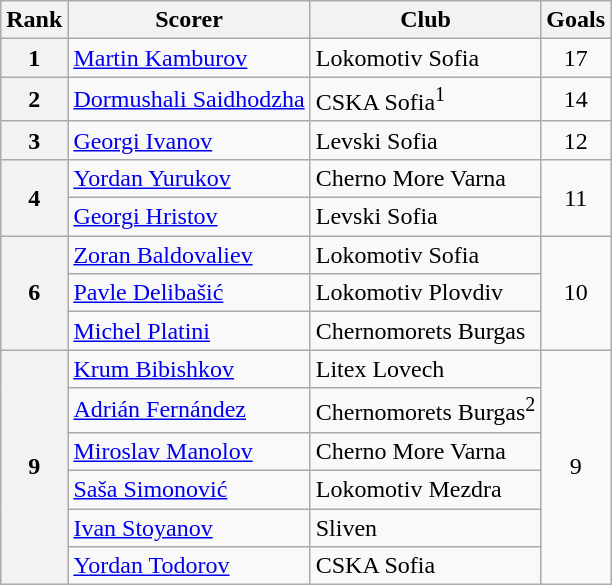<table class="wikitable">
<tr>
<th>Rank</th>
<th>Scorer</th>
<th>Club</th>
<th>Goals</th>
</tr>
<tr>
<th>1</th>
<td> <a href='#'>Martin Kamburov</a></td>
<td>Lokomotiv Sofia</td>
<td rowspan="1" style="text-align:center;">17</td>
</tr>
<tr>
<th>2</th>
<td> <a href='#'>Dormushali Saidhodzha</a></td>
<td>CSKA Sofia<sup>1</sup></td>
<td rowspan="1" style="text-align:center;">14</td>
</tr>
<tr>
<th>3</th>
<td> <a href='#'>Georgi Ivanov</a></td>
<td>Levski Sofia</td>
<td rowspan="1" style="text-align:center;">12</td>
</tr>
<tr>
<th rowspan="2">4</th>
<td> <a href='#'>Yordan Yurukov</a></td>
<td>Cherno More Varna</td>
<td rowspan="2" style="text-align:center;">11</td>
</tr>
<tr>
<td> <a href='#'>Georgi Hristov</a></td>
<td>Levski Sofia</td>
</tr>
<tr>
<th rowspan="3">6</th>
<td> <a href='#'>Zoran Baldovaliev</a></td>
<td>Lokomotiv Sofia</td>
<td rowspan="3" style="text-align:center;">10</td>
</tr>
<tr>
<td> <a href='#'>Pavle Delibašić</a></td>
<td>Lokomotiv Plovdiv</td>
</tr>
<tr>
<td> <a href='#'>Michel Platini</a></td>
<td>Chernomorets Burgas</td>
</tr>
<tr>
<th rowspan="6">9</th>
<td> <a href='#'>Krum Bibishkov</a></td>
<td>Litex Lovech</td>
<td rowspan="6" style="text-align:center;">9</td>
</tr>
<tr>
<td> <a href='#'>Adrián Fernández</a></td>
<td>Chernomorets Burgas<sup>2</sup></td>
</tr>
<tr>
<td> <a href='#'>Miroslav Manolov</a></td>
<td>Cherno More Varna</td>
</tr>
<tr>
<td> <a href='#'>Saša Simonović</a></td>
<td>Lokomotiv Mezdra</td>
</tr>
<tr>
<td> <a href='#'>Ivan Stoyanov</a></td>
<td>Sliven</td>
</tr>
<tr>
<td> <a href='#'>Yordan Todorov</a></td>
<td>CSKA Sofia</td>
</tr>
</table>
